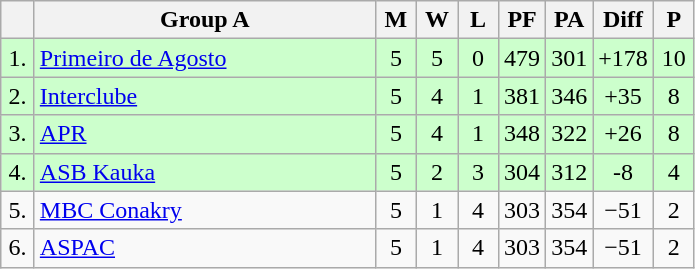<table class="wikitable" style="text-align:center">
<tr>
<th width=15></th>
<th width=220>Group A</th>
<th width=20>M</th>
<th width=20>W</th>
<th width=20>L</th>
<th width=20>PF</th>
<th width=20>PA</th>
<th width=30>Diff</th>
<th width=20>P</th>
</tr>
<tr style="background: #ccffcc;">
<td>1.</td>
<td align=left> <a href='#'>Primeiro de Agosto</a></td>
<td>5</td>
<td>5</td>
<td>0</td>
<td>479</td>
<td>301</td>
<td>+178</td>
<td>10</td>
</tr>
<tr style="background: #ccffcc;">
<td>2.</td>
<td align=left> <a href='#'>Interclube</a></td>
<td>5</td>
<td>4</td>
<td>1</td>
<td>381</td>
<td>346</td>
<td>+35</td>
<td>8</td>
</tr>
<tr style="background: #ccffcc;">
<td>3.</td>
<td align=left> <a href='#'>APR</a></td>
<td>5</td>
<td>4</td>
<td>1</td>
<td>348</td>
<td>322</td>
<td>+26</td>
<td>8</td>
</tr>
<tr style="background: #ccffcc;">
<td>4.</td>
<td align=left> <a href='#'>ASB Kauka</a></td>
<td>5</td>
<td>2</td>
<td>3</td>
<td>304</td>
<td>312</td>
<td>-8</td>
<td>4</td>
</tr>
<tr>
<td>5.</td>
<td align=left> <a href='#'>MBC Conakry</a></td>
<td>5</td>
<td>1</td>
<td>4</td>
<td>303</td>
<td>354</td>
<td>−51</td>
<td>2</td>
</tr>
<tr>
<td>6.</td>
<td align=left> <a href='#'>ASPAC</a></td>
<td>5</td>
<td>1</td>
<td>4</td>
<td>303</td>
<td>354</td>
<td>−51</td>
<td>2</td>
</tr>
</table>
